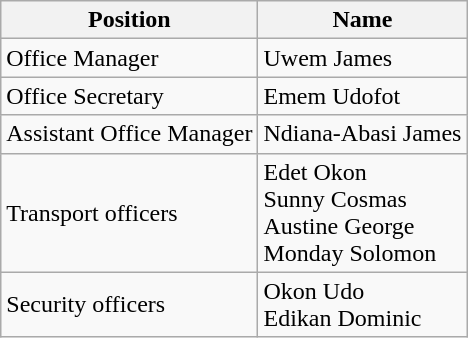<table class="wikitable" style="text-align:center;">
<tr>
<th>Position</th>
<th>Name</th>
</tr>
<tr>
<td style="text-align:left;">Office Manager</td>
<td style="text-align:left;"> Uwem James</td>
</tr>
<tr>
<td style="text-align:left;">Office Secretary</td>
<td style="text-align:left;"> Emem Udofot</td>
</tr>
<tr>
<td style="text-align:left;">Assistant Office Manager</td>
<td style="text-align:left;"> Ndiana-Abasi James</td>
</tr>
<tr>
<td style="text-align:left;">Transport officers</td>
<td style="text-align:left;"> Edet Okon<br> Sunny Cosmas<br> Austine George<br> Monday Solomon</td>
</tr>
<tr>
<td style="text-align:left;">Security officers</td>
<td style="text-align:left;"> Okon Udo<br> Edikan Dominic</td>
</tr>
</table>
